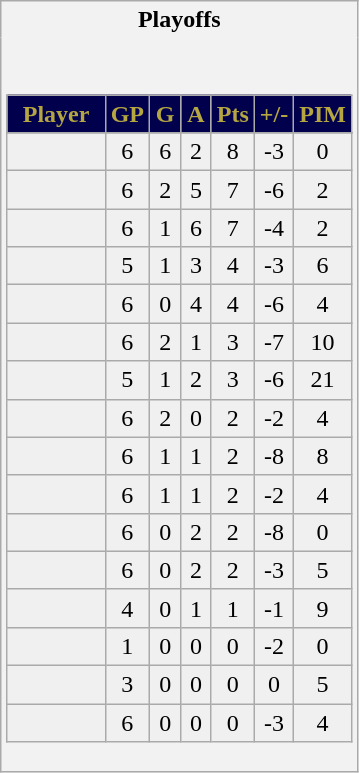<table class="wikitable" style="border: 1px solid #aaa;">
<tr>
<th style="border: 0;">Playoffs</th>
</tr>
<tr>
<td style="background: #f2f2f2; border: 0; text-align: center;"><br><table class="wikitable sortable" width="100%">
<tr align=center>
<th style="background:#00004D;color:#B5A642;" width="40%">Player</th>
<th style="background:#00004D;color:#B5A642;" width="10%">GP</th>
<th style="background:#00004D;color:#B5A642;" width="10%">G</th>
<th style="background:#00004D;color:#B5A642;" width="10%">A</th>
<th style="background:#00004D;color:#B5A642;" width="10%">Pts</th>
<th style="background:#00004D;color:#B5A642;" width="10%">+/-</th>
<th style="background:#00004D;color:#B5A642;" width="10%">PIM</th>
</tr>
<tr align=center>
</tr>
<tr bgcolor="#f0f0f0">
<td></td>
<td>6</td>
<td>6</td>
<td>2</td>
<td>8</td>
<td>-3</td>
<td>0</td>
</tr>
<tr bgcolor="#f0f0f0">
<td></td>
<td>6</td>
<td>2</td>
<td>5</td>
<td>7</td>
<td>-6</td>
<td>2</td>
</tr>
<tr bgcolor="#f0f0f0">
<td></td>
<td>6</td>
<td>1</td>
<td>6</td>
<td>7</td>
<td>-4</td>
<td>2</td>
</tr>
<tr bgcolor="#f0f0f0">
<td></td>
<td>5</td>
<td>1</td>
<td>3</td>
<td>4</td>
<td>-3</td>
<td>6</td>
</tr>
<tr bgcolor="#f0f0f0">
<td></td>
<td>6</td>
<td>0</td>
<td>4</td>
<td>4</td>
<td>-6</td>
<td>4</td>
</tr>
<tr bgcolor="#f0f0f0">
<td></td>
<td>6</td>
<td>2</td>
<td>1</td>
<td>3</td>
<td>-7</td>
<td>10</td>
</tr>
<tr bgcolor="#f0f0f0">
<td></td>
<td>5</td>
<td>1</td>
<td>2</td>
<td>3</td>
<td>-6</td>
<td>21</td>
</tr>
<tr bgcolor="#f0f0f0">
<td></td>
<td>6</td>
<td>2</td>
<td>0</td>
<td>2</td>
<td>-2</td>
<td>4</td>
</tr>
<tr bgcolor="#f0f0f0">
<td></td>
<td>6</td>
<td>1</td>
<td>1</td>
<td>2</td>
<td>-8</td>
<td>8</td>
</tr>
<tr bgcolor="#f0f0f0">
<td></td>
<td>6</td>
<td>1</td>
<td>1</td>
<td>2</td>
<td>-2</td>
<td>4</td>
</tr>
<tr bgcolor="#f0f0f0">
<td></td>
<td>6</td>
<td>0</td>
<td>2</td>
<td>2</td>
<td>-8</td>
<td>0</td>
</tr>
<tr bgcolor="#f0f0f0">
<td></td>
<td>6</td>
<td>0</td>
<td>2</td>
<td>2</td>
<td>-3</td>
<td>5</td>
</tr>
<tr bgcolor="#f0f0f0">
<td></td>
<td>4</td>
<td>0</td>
<td>1</td>
<td>1</td>
<td>-1</td>
<td>9</td>
</tr>
<tr bgcolor="#f0f0f0">
<td></td>
<td>1</td>
<td>0</td>
<td>0</td>
<td>0</td>
<td>-2</td>
<td>0</td>
</tr>
<tr bgcolor="#f0f0f0">
<td></td>
<td>3</td>
<td>0</td>
<td>0</td>
<td>0</td>
<td>0</td>
<td>5</td>
</tr>
<tr bgcolor="#f0f0f0">
<td></td>
<td>6</td>
<td>0</td>
<td>0</td>
<td>0</td>
<td>-3</td>
<td>4</td>
</tr>
</table>
</td>
</tr>
</table>
